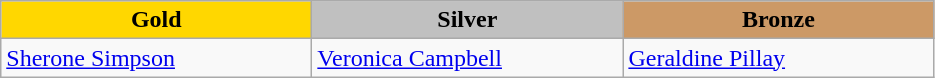<table class="wikitable" style="text-align:left">
<tr align="center">
<td width=200 bgcolor=gold><strong>Gold</strong></td>
<td width=200 bgcolor=silver><strong>Silver</strong></td>
<td width=200 bgcolor=CC9966><strong>Bronze</strong></td>
</tr>
<tr>
<td><a href='#'>Sherone Simpson</a><br><em></em></td>
<td><a href='#'>Veronica Campbell</a><br><em></em></td>
<td><a href='#'>Geraldine Pillay</a><br><em></em></td>
</tr>
</table>
